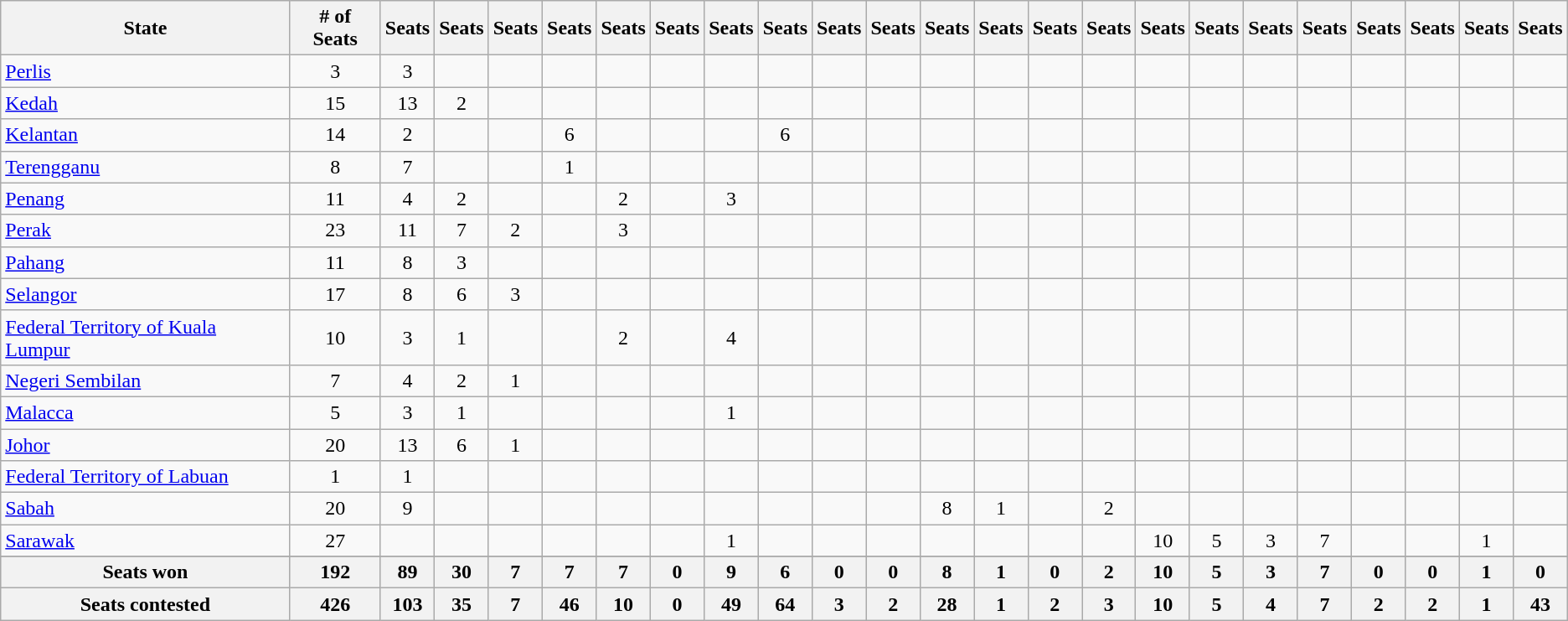<table class="wikitable sortable" style="text-align:center">
<tr>
<th>State</th>
<th># of Seats</th>
<th> Seats</th>
<th> Seats</th>
<th> Seats</th>
<th> Seats</th>
<th> Seats</th>
<th> Seats</th>
<th> Seats</th>
<th> Seats</th>
<th> Seats</th>
<th> Seats</th>
<th> Seats</th>
<th> Seats</th>
<th> Seats</th>
<th> Seats</th>
<th> Seats</th>
<th> Seats</th>
<th> Seats</th>
<th> Seats</th>
<th> Seats</th>
<th> Seats</th>
<th> Seats</th>
<th> Seats</th>
</tr>
<tr>
<td style="text-align:left"> <a href='#'>Perlis</a></td>
<td>3</td>
<td>3</td>
<td></td>
<td></td>
<td></td>
<td></td>
<td></td>
<td></td>
<td></td>
<td></td>
<td></td>
<td></td>
<td></td>
<td></td>
<td></td>
<td></td>
<td></td>
<td></td>
<td></td>
<td></td>
<td></td>
<td></td>
<td></td>
</tr>
<tr>
<td style="text-align:left"> <a href='#'>Kedah</a></td>
<td>15</td>
<td>13</td>
<td>2</td>
<td></td>
<td></td>
<td></td>
<td></td>
<td></td>
<td></td>
<td></td>
<td></td>
<td></td>
<td></td>
<td></td>
<td></td>
<td></td>
<td></td>
<td></td>
<td></td>
<td></td>
<td></td>
<td></td>
<td></td>
</tr>
<tr>
<td style="text-align:left"> <a href='#'>Kelantan</a></td>
<td>14</td>
<td>2</td>
<td></td>
<td></td>
<td>6</td>
<td></td>
<td></td>
<td></td>
<td>6</td>
<td></td>
<td></td>
<td></td>
<td></td>
<td></td>
<td></td>
<td></td>
<td></td>
<td></td>
<td></td>
<td></td>
<td></td>
<td></td>
<td></td>
</tr>
<tr>
<td style="text-align:left"> <a href='#'>Terengganu</a></td>
<td>8</td>
<td>7</td>
<td></td>
<td></td>
<td>1</td>
<td></td>
<td></td>
<td></td>
<td></td>
<td></td>
<td></td>
<td></td>
<td></td>
<td></td>
<td></td>
<td></td>
<td></td>
<td></td>
<td></td>
<td></td>
<td></td>
<td></td>
<td></td>
</tr>
<tr>
<td style="text-align:left"> <a href='#'>Penang</a></td>
<td>11</td>
<td>4</td>
<td>2</td>
<td></td>
<td></td>
<td>2</td>
<td></td>
<td>3</td>
<td></td>
<td></td>
<td></td>
<td></td>
<td></td>
<td></td>
<td></td>
<td></td>
<td></td>
<td></td>
<td></td>
<td></td>
<td></td>
<td></td>
<td></td>
</tr>
<tr>
<td style="text-align:left"> <a href='#'>Perak</a></td>
<td>23</td>
<td>11</td>
<td>7</td>
<td>2</td>
<td></td>
<td>3</td>
<td></td>
<td></td>
<td></td>
<td></td>
<td></td>
<td></td>
<td></td>
<td></td>
<td></td>
<td></td>
<td></td>
<td></td>
<td></td>
<td></td>
<td></td>
<td></td>
<td></td>
</tr>
<tr>
<td style="text-align:left"> <a href='#'>Pahang</a></td>
<td>11</td>
<td>8</td>
<td>3</td>
<td></td>
<td></td>
<td></td>
<td></td>
<td></td>
<td></td>
<td></td>
<td></td>
<td></td>
<td></td>
<td></td>
<td></td>
<td></td>
<td></td>
<td></td>
<td></td>
<td></td>
<td></td>
<td></td>
<td></td>
</tr>
<tr>
<td style="text-align:left"> <a href='#'>Selangor</a></td>
<td>17</td>
<td>8</td>
<td>6</td>
<td>3</td>
<td></td>
<td></td>
<td></td>
<td></td>
<td></td>
<td></td>
<td></td>
<td></td>
<td></td>
<td></td>
<td></td>
<td></td>
<td></td>
<td></td>
<td></td>
<td></td>
<td></td>
<td></td>
<td></td>
</tr>
<tr>
<td style="text-align:left"> <a href='#'>Federal Territory of Kuala Lumpur</a></td>
<td>10</td>
<td>3</td>
<td>1</td>
<td></td>
<td></td>
<td>2</td>
<td></td>
<td>4</td>
<td></td>
<td></td>
<td></td>
<td></td>
<td></td>
<td></td>
<td></td>
<td></td>
<td></td>
<td></td>
<td></td>
<td></td>
<td></td>
<td></td>
<td></td>
</tr>
<tr>
<td style="text-align:left"> <a href='#'>Negeri Sembilan</a></td>
<td>7</td>
<td>4</td>
<td>2</td>
<td>1</td>
<td></td>
<td></td>
<td></td>
<td></td>
<td></td>
<td></td>
<td></td>
<td></td>
<td></td>
<td></td>
<td></td>
<td></td>
<td></td>
<td></td>
<td></td>
<td></td>
<td></td>
<td></td>
<td></td>
</tr>
<tr>
<td style="text-align:left"> <a href='#'>Malacca</a></td>
<td>5</td>
<td>3</td>
<td>1</td>
<td></td>
<td></td>
<td></td>
<td></td>
<td>1</td>
<td></td>
<td></td>
<td></td>
<td></td>
<td></td>
<td></td>
<td></td>
<td></td>
<td></td>
<td></td>
<td></td>
<td></td>
<td></td>
<td></td>
<td></td>
</tr>
<tr>
<td style="text-align:left"> <a href='#'>Johor</a></td>
<td>20</td>
<td>13</td>
<td>6</td>
<td>1</td>
<td></td>
<td></td>
<td></td>
<td></td>
<td></td>
<td></td>
<td></td>
<td></td>
<td></td>
<td></td>
<td></td>
<td></td>
<td></td>
<td></td>
<td></td>
<td></td>
<td></td>
<td></td>
<td></td>
</tr>
<tr>
<td style="text-align:left"> <a href='#'>Federal Territory of Labuan</a></td>
<td>1</td>
<td>1</td>
<td></td>
<td></td>
<td></td>
<td></td>
<td></td>
<td></td>
<td></td>
<td></td>
<td></td>
<td></td>
<td></td>
<td></td>
<td></td>
<td></td>
<td></td>
<td></td>
<td></td>
<td></td>
<td></td>
<td></td>
<td></td>
</tr>
<tr>
<td style="text-align:left"> <a href='#'>Sabah</a></td>
<td>20</td>
<td>9</td>
<td></td>
<td></td>
<td></td>
<td></td>
<td></td>
<td></td>
<td></td>
<td></td>
<td></td>
<td>8</td>
<td>1</td>
<td></td>
<td>2</td>
<td></td>
<td></td>
<td></td>
<td></td>
<td></td>
<td></td>
<td></td>
<td></td>
</tr>
<tr>
<td style="text-align:left"> <a href='#'>Sarawak</a></td>
<td>27</td>
<td></td>
<td></td>
<td></td>
<td></td>
<td></td>
<td></td>
<td>1</td>
<td></td>
<td></td>
<td></td>
<td></td>
<td></td>
<td></td>
<td></td>
<td>10</td>
<td>5</td>
<td>3</td>
<td>7</td>
<td></td>
<td></td>
<td>1</td>
<td></td>
</tr>
<tr>
</tr>
<tr class="sortbottom" bgcolor="lightgrey">
<th>Seats won</th>
<th>192</th>
<th>89</th>
<th>30</th>
<th>7</th>
<th>7</th>
<th>7</th>
<th>0</th>
<th>9</th>
<th>6</th>
<th>0</th>
<th>0</th>
<th>8</th>
<th>1</th>
<th>0</th>
<th>2</th>
<th>10</th>
<th>5</th>
<th>3</th>
<th>7</th>
<th>0</th>
<th>0</th>
<th>1</th>
<th>0</th>
</tr>
<tr>
<th>Seats contested</th>
<th>426</th>
<th>103</th>
<th>35</th>
<th>7</th>
<th>46</th>
<th>10</th>
<th>0</th>
<th>49</th>
<th>64</th>
<th>3</th>
<th>2</th>
<th>28</th>
<th>1</th>
<th>2</th>
<th>3</th>
<th>10</th>
<th>5</th>
<th>4</th>
<th>7</th>
<th>2</th>
<th>2</th>
<th>1</th>
<th>43</th>
</tr>
</table>
